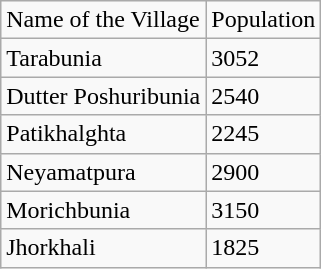<table class="wikitable">
<tr>
<td>Name of the Village</td>
<td>Population</td>
</tr>
<tr>
<td>Tarabunia</td>
<td>3052</td>
</tr>
<tr>
<td>Dutter Poshuribunia</td>
<td>2540</td>
</tr>
<tr>
<td>Patikhalghta</td>
<td>2245</td>
</tr>
<tr>
<td>Neyamatpura</td>
<td>2900</td>
</tr>
<tr>
<td>Morichbunia</td>
<td>3150</td>
</tr>
<tr>
<td>Jhorkhali</td>
<td>1825</td>
</tr>
</table>
